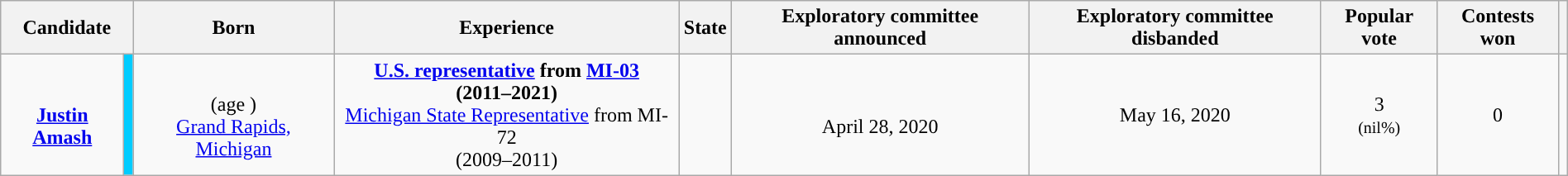<table class="wikitable" style="margin:auto;text-align:center">
<tr>
<th colspan="2">Candidate</th>
<th>Born</th>
<th>Experience</th>
<th>State</th>
<th>Exploratory committee announced</th>
<th>Exploratory committee disbanded</th>
<th>Popular vote</th>
<th>Contests won</th>
<th class="unsortable"></th>
</tr>
<tr>
<td data-sort-value="Amash, Justin"><br><strong><a href='#'>Justin Amash</a></strong></td>
<td style="background:#00ccffff;"></td>
<td><br> (age )<br><a href='#'>Grand Rapids, Michigan</a></td>
<td><strong><a href='#'>U.S. representative</a> from <a href='#'>MI-03</a><br>(2011–2021)</strong><br> <a href='#'>Michigan State Representative</a> from MI-72<br>(2009–2011)</td>
<td></td>
<td><br>April 28, 2020</td>
<td>May 16, 2020</td>
<td data-sort-value="3">3 <br><small>(nil%)</small></td>
<td data-sort-value="0">0</td>
<td></td>
</tr>
</table>
